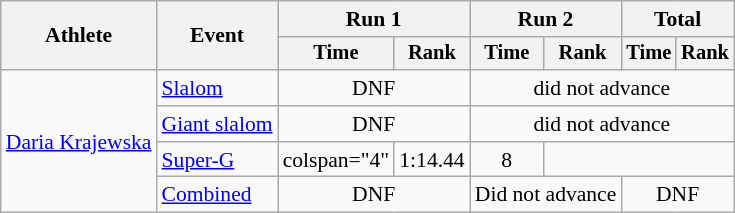<table class="wikitable" style="font-size:90%">
<tr>
<th rowspan=2>Athlete</th>
<th rowspan=2>Event</th>
<th colspan=2>Run 1</th>
<th colspan=2>Run 2</th>
<th colspan=2>Total</th>
</tr>
<tr style="font-size:95%">
<th>Time</th>
<th>Rank</th>
<th>Time</th>
<th>Rank</th>
<th>Time</th>
<th>Rank</th>
</tr>
<tr align=center>
<td align="left" rowspan="4"><a href='#'>Daria Krajewska</a></td>
<td align="left"><a href='#'>Slalom</a></td>
<td colspan=2>DNF</td>
<td colspan=4>did not advance</td>
</tr>
<tr align=center>
<td align="left"><a href='#'>Giant slalom</a></td>
<td colspan=2>DNF</td>
<td colspan=4>did not advance</td>
</tr>
<tr align=center>
<td align="left"><a href='#'>Super-G</a></td>
<td>colspan="4" </td>
<td>1:14.44</td>
<td>8</td>
</tr>
<tr align=center>
<td align="left"><a href='#'>Combined</a></td>
<td colspan="2">DNF</td>
<td colspan="2">Did not advance</td>
<td colspan="2">DNF</td>
</tr>
</table>
